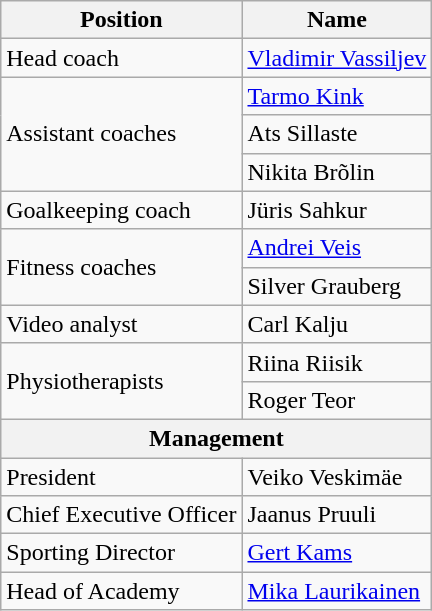<table class="wikitable" align=left>
<tr>
<th>Position</th>
<th>Name</th>
</tr>
<tr>
<td>Head coach</td>
<td> <a href='#'>Vladimir Vassiljev</a></td>
</tr>
<tr>
<td rowspan=3>Assistant coaches</td>
<td> <a href='#'>Tarmo Kink</a></td>
</tr>
<tr>
<td> Ats Sillaste</td>
</tr>
<tr>
<td> Nikita Brõlin</td>
</tr>
<tr>
<td>Goalkeeping coach</td>
<td> Jüris Sahkur</td>
</tr>
<tr>
<td rowspan=2>Fitness coaches</td>
<td> <a href='#'>Andrei Veis</a></td>
</tr>
<tr>
<td> Silver Grauberg</td>
</tr>
<tr>
<td>Video analyst</td>
<td> Carl Kalju</td>
</tr>
<tr>
<td rowspan=2>Physiotherapists</td>
<td> Riina Riisik</td>
</tr>
<tr>
<td> Roger Teor</td>
</tr>
<tr>
<th colspan=2><strong>Management</strong></th>
</tr>
<tr>
<td>President</td>
<td> Veiko Veskimäe</td>
</tr>
<tr>
<td>Chief Executive Officer</td>
<td> Jaanus Pruuli</td>
</tr>
<tr>
<td>Sporting Director</td>
<td> <a href='#'>Gert Kams</a></td>
</tr>
<tr>
<td>Head of Academy</td>
<td> <a href='#'>Mika Laurikainen</a></td>
</tr>
</table>
